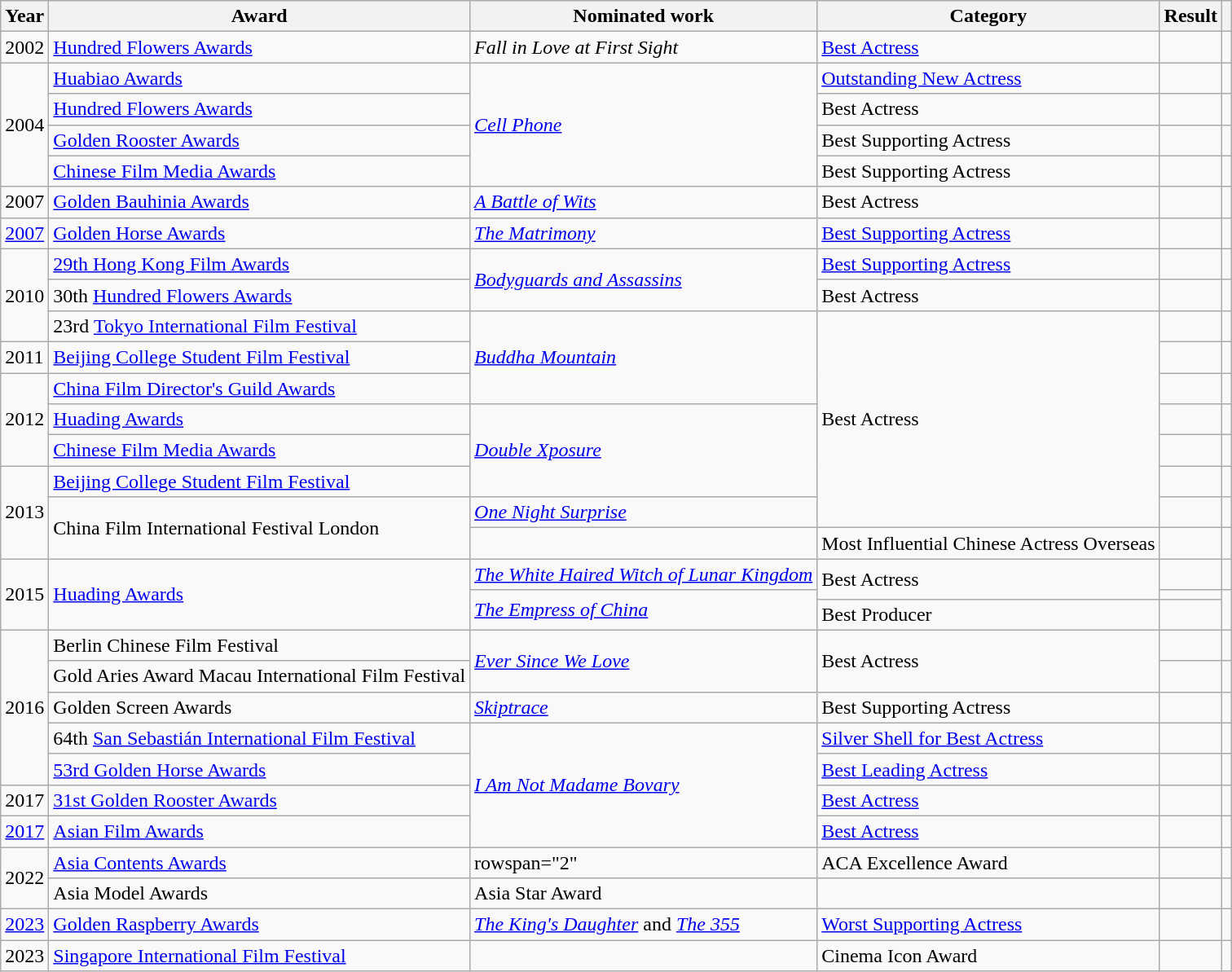<table class="wikitable sortable">
<tr>
<th>Year</th>
<th>Award</th>
<th>Nominated work</th>
<th>Category</th>
<th>Result</th>
<th class="unsortable"></th>
</tr>
<tr>
<td>2002</td>
<td><a href='#'>Hundred Flowers Awards</a></td>
<td><em>Fall in Love at First Sight</em></td>
<td><a href='#'>Best Actress</a></td>
<td></td>
<td></td>
</tr>
<tr>
<td rowspan=4>2004</td>
<td><a href='#'>Huabiao Awards</a></td>
<td rowspan=4><em><a href='#'>Cell Phone</a></em></td>
<td><a href='#'>Outstanding New Actress</a></td>
<td></td>
<td></td>
</tr>
<tr>
<td><a href='#'>Hundred Flowers Awards</a></td>
<td>Best Actress</td>
<td></td>
<td></td>
</tr>
<tr>
<td><a href='#'>Golden Rooster Awards</a></td>
<td>Best Supporting Actress</td>
<td></td>
<td></td>
</tr>
<tr>
<td><a href='#'>Chinese Film Media Awards</a></td>
<td>Best Supporting Actress</td>
<td></td>
<td></td>
</tr>
<tr>
<td>2007</td>
<td><a href='#'>Golden Bauhinia Awards</a></td>
<td><em><a href='#'>A Battle of Wits</a></em></td>
<td>Best Actress</td>
<td></td>
<td></td>
</tr>
<tr>
<td><a href='#'>2007</a></td>
<td><a href='#'>Golden Horse Awards</a></td>
<td><em><a href='#'>The Matrimony</a></em></td>
<td><a href='#'>Best Supporting Actress</a></td>
<td></td>
<td></td>
</tr>
<tr>
<td rowspan="3">2010</td>
<td><a href='#'>29th Hong Kong Film Awards</a></td>
<td rowspan=2><em><a href='#'>Bodyguards and Assassins</a></em></td>
<td><a href='#'>Best Supporting Actress</a></td>
<td></td>
<td></td>
</tr>
<tr>
<td>30th <a href='#'>Hundred Flowers Awards</a></td>
<td>Best Actress</td>
<td></td>
<td></td>
</tr>
<tr>
<td>23rd <a href='#'>Tokyo International Film Festival</a></td>
<td rowspan=3><em><a href='#'>Buddha Mountain</a></em></td>
<td rowspan=7>Best Actress</td>
<td></td>
<td><br></td>
</tr>
<tr>
<td>2011</td>
<td><a href='#'>Beijing College Student Film Festival</a></td>
<td></td>
<td></td>
</tr>
<tr>
<td rowspan=3>2012</td>
<td><a href='#'>China Film Director's Guild Awards</a></td>
<td></td>
<td></td>
</tr>
<tr>
<td><a href='#'>Huading Awards</a></td>
<td rowspan=3><em><a href='#'>Double Xposure</a></em></td>
<td></td>
<td></td>
</tr>
<tr>
<td><a href='#'>Chinese Film Media Awards</a></td>
<td></td>
<td></td>
</tr>
<tr>
<td rowspan=3>2013</td>
<td><a href='#'>Beijing College Student Film Festival</a></td>
<td></td>
<td></td>
</tr>
<tr>
<td rowspan=2>China Film International Festival London</td>
<td rowspan=1><em><a href='#'>One Night Surprise</a></em></td>
<td></td>
<td></td>
</tr>
<tr>
<td></td>
<td>Most Influential Chinese Actress Overseas</td>
<td></td>
<td></td>
</tr>
<tr>
<td rowspan=3>2015</td>
<td rowspan="3"><a href='#'>Huading Awards</a></td>
<td><em><a href='#'>The White Haired Witch of Lunar Kingdom</a></em></td>
<td rowspan=2>Best Actress</td>
<td></td>
<td></td>
</tr>
<tr>
<td rowspan=2><em><a href='#'>The Empress of China</a></em></td>
<td></td>
<td rowspan=2></td>
</tr>
<tr>
<td>Best Producer</td>
<td></td>
</tr>
<tr>
<td rowspan=5>2016</td>
<td>Berlin Chinese Film Festival</td>
<td rowspan=2><em><a href='#'>Ever Since We Love</a></em></td>
<td rowspan=2>Best Actress</td>
<td></td>
<td></td>
</tr>
<tr>
<td>Gold Aries Award Macau International Film Festival</td>
<td></td>
<td></td>
</tr>
<tr>
<td>Golden Screen Awards</td>
<td><em><a href='#'>Skiptrace</a></em></td>
<td>Best Supporting Actress</td>
<td></td>
<td></td>
</tr>
<tr>
<td>64th <a href='#'>San Sebastián International Film Festival</a></td>
<td rowspan=4><em><a href='#'>I Am Not Madame Bovary</a></em></td>
<td><a href='#'>Silver Shell for Best Actress</a></td>
<td></td>
<td></td>
</tr>
<tr>
<td><a href='#'>53rd Golden Horse Awards</a></td>
<td><a href='#'>Best Leading Actress</a></td>
<td></td>
<td></td>
</tr>
<tr>
<td>2017</td>
<td><a href='#'>31st Golden Rooster Awards</a></td>
<td><a href='#'>Best Actress</a></td>
<td></td>
<td></td>
</tr>
<tr>
<td><a href='#'>2017</a></td>
<td><a href='#'>Asian Film Awards</a></td>
<td><a href='#'>Best Actress</a></td>
<td></td>
<td></td>
</tr>
<tr>
<td rowspan="2">2022</td>
<td><a href='#'>Asia Contents Awards</a></td>
<td>rowspan="2"  </td>
<td>ACA Excellence Award</td>
<td></td>
<td></td>
</tr>
<tr>
<td>Asia Model Awards</td>
<td>Asia Star Award</td>
<td></td>
<td></td>
</tr>
<tr>
<td><a href='#'>2023</a></td>
<td><a href='#'>Golden Raspberry Awards</a></td>
<td><em><a href='#'>The King's Daughter</a></em> and <em><a href='#'>The 355</a></em></td>
<td><a href='#'>Worst Supporting Actress</a></td>
<td></td>
<td></td>
</tr>
<tr>
<td>2023</td>
<td><a href='#'>Singapore International Film Festival</a></td>
<td></td>
<td>Cinema Icon Award</td>
<td></td>
<td></td>
</tr>
</table>
